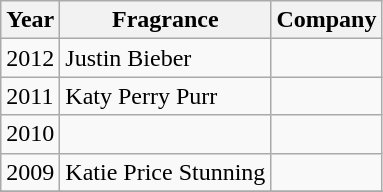<table class="wikitable sortable">
<tr>
<th>Year</th>
<th>Fragrance</th>
<th>Company</th>
</tr>
<tr>
<td>2012</td>
<td>Justin Bieber</td>
<td></td>
</tr>
<tr>
<td>2011</td>
<td>Katy Perry Purr</td>
<td></td>
</tr>
<tr>
<td>2010</td>
<td></td>
<td></td>
</tr>
<tr>
<td>2009</td>
<td>Katie Price Stunning</td>
<td></td>
</tr>
<tr>
</tr>
</table>
